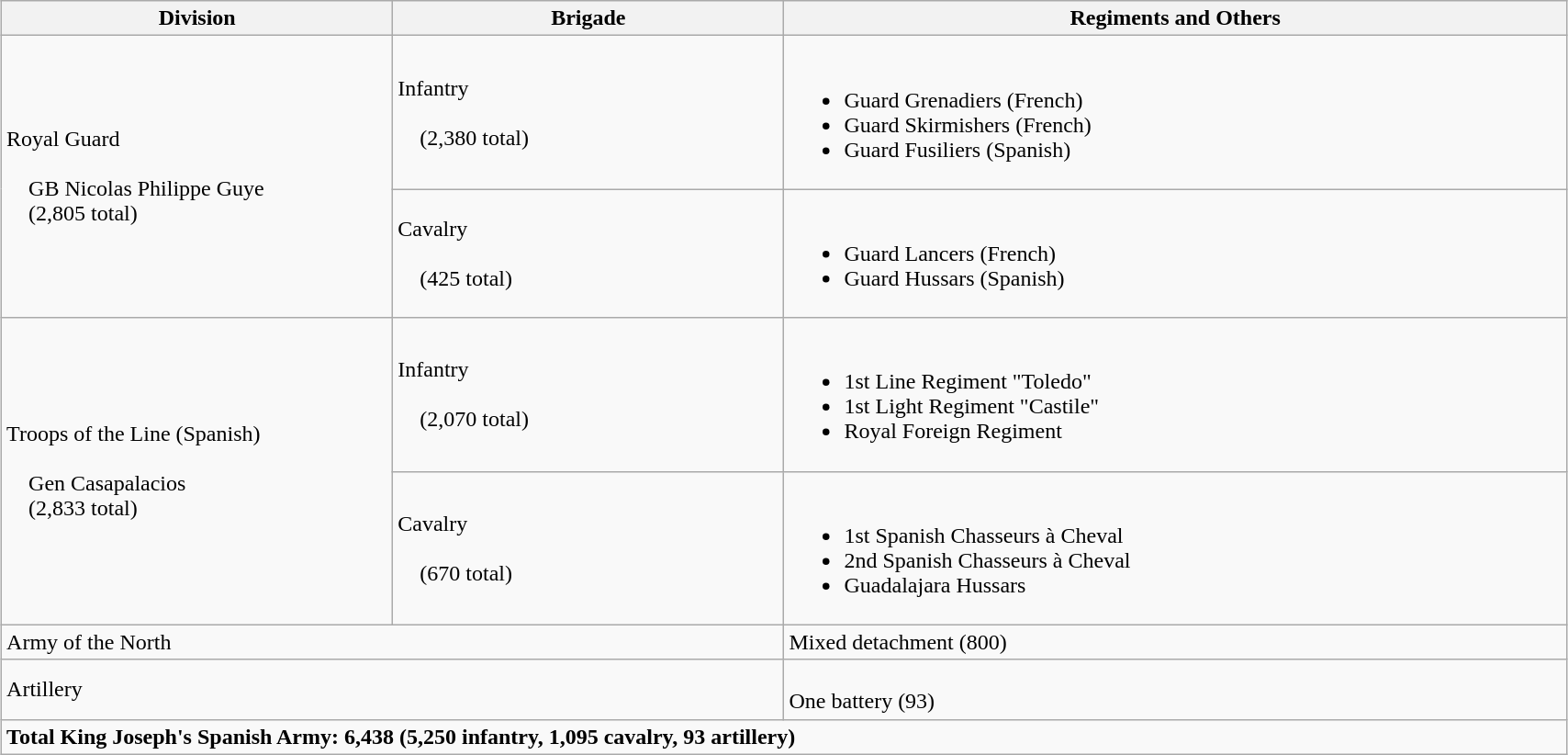<table class="wikitable" width="90%" style="margin: 1em auto 1em auto">
<tr>
<th style="width:25%;">Division</th>
<th style="width:25%;">Brigade</th>
<th>Regiments and Others</th>
</tr>
<tr>
<td rowspan=2>Royal Guard<br><br>    GB Nicolas Philippe Guye
<br>    (2,805 total)</td>
<td>Infantry<br><br>    (2,380 total)</td>
<td><br><ul><li>Guard Grenadiers (French)</li><li>Guard Skirmishers (French)</li><li>Guard Fusiliers (Spanish)</li></ul></td>
</tr>
<tr>
<td>Cavalry<br><br>    (425 total)</td>
<td><br><ul><li>Guard Lancers (French)</li><li>Guard Hussars (Spanish)</li></ul></td>
</tr>
<tr>
<td rowspan=2>Troops of the Line (Spanish)<br><br>    Gen Casapalacios
<br>    (2,833 total)</td>
<td>Infantry<br><br>    (2,070 total)</td>
<td><br><ul><li>1st Line Regiment "Toledo"</li><li>1st Light Regiment "Castile"</li><li>Royal Foreign Regiment</li></ul></td>
</tr>
<tr>
<td>Cavalry<br><br>    (670 total)</td>
<td><br><ul><li>1st Spanish Chasseurs à Cheval</li><li>2nd Spanish Chasseurs à Cheval</li><li>Guadalajara Hussars</li></ul></td>
</tr>
<tr>
<td colspan=2>Army of the North</td>
<td>Mixed detachment (800)</td>
</tr>
<tr>
<td colspan=2>Artillery</td>
<td><br>One battery (93)</td>
</tr>
<tr>
<td colspan=3><strong>Total King Joseph's Spanish Army: 6,438 (5,250 infantry, 1,095 cavalry, 93 artillery)</strong></td>
</tr>
</table>
